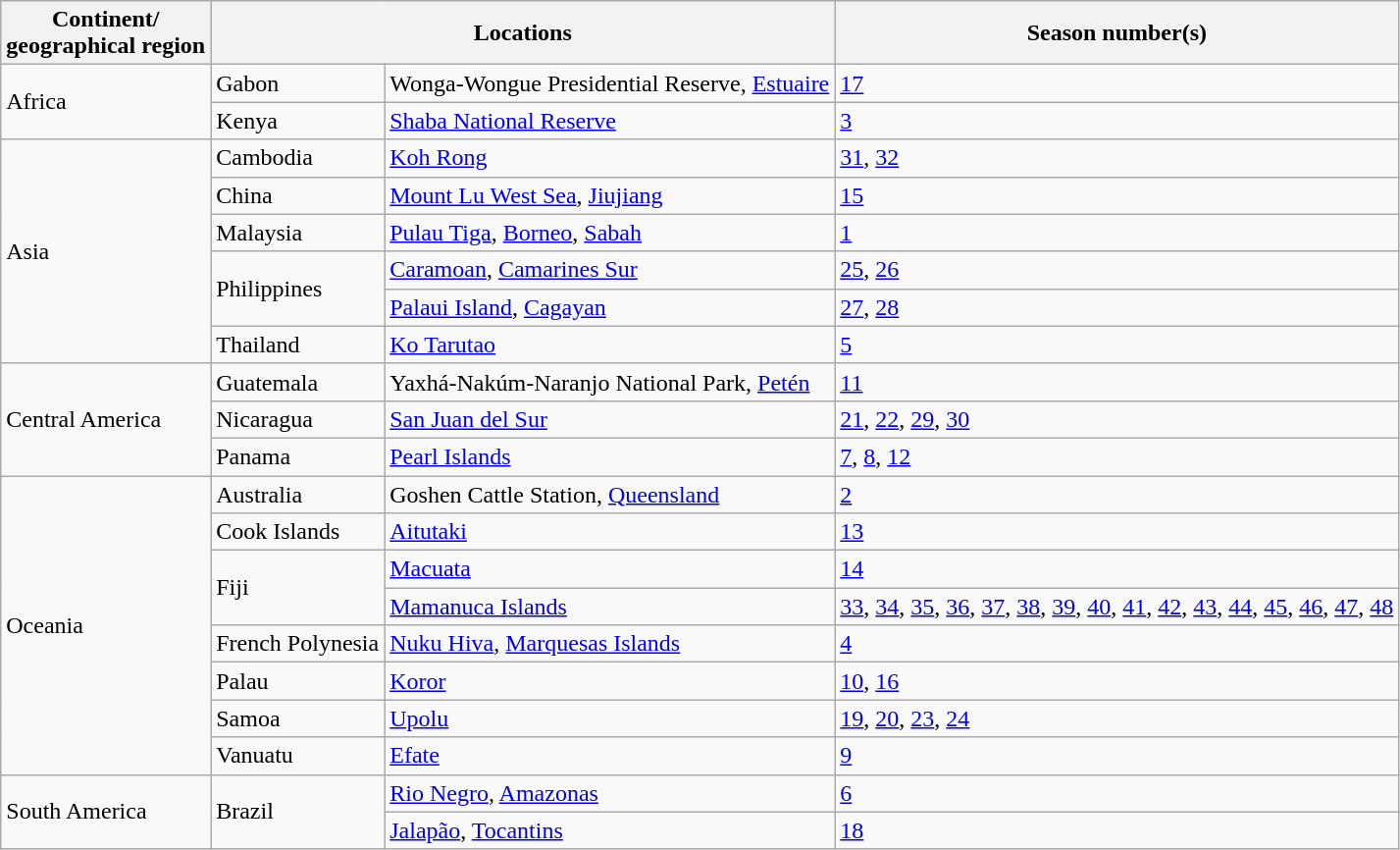<table class="wikitable">
<tr>
<th>Continent/<br>geographical region</th>
<th colspan="2">Locations</th>
<th>Season number(s)</th>
</tr>
<tr>
<td rowspan="2">Africa</td>
<td>Gabon</td>
<td>Wonga-Wongue Presidential Reserve, <a href='#'>Estuaire</a></td>
<td><a href='#'>17</a></td>
</tr>
<tr>
<td>Kenya</td>
<td><a href='#'>Shaba National Reserve</a></td>
<td><a href='#'>3</a></td>
</tr>
<tr>
<td rowspan="6">Asia</td>
<td>Cambodia</td>
<td><a href='#'>Koh Rong</a></td>
<td><a href='#'>31</a>, <a href='#'>32</a></td>
</tr>
<tr>
<td>China</td>
<td><a href='#'>Mount Lu West Sea</a>, <a href='#'>Jiujiang</a></td>
<td><a href='#'>15</a></td>
</tr>
<tr>
<td>Malaysia</td>
<td><a href='#'>Pulau Tiga</a>, <a href='#'>Borneo</a>, <a href='#'>Sabah</a></td>
<td><a href='#'>1</a></td>
</tr>
<tr>
<td rowspan="2">Philippines</td>
<td><a href='#'>Caramoan</a>, <a href='#'>Camarines Sur</a></td>
<td><a href='#'>25</a>, <a href='#'>26</a></td>
</tr>
<tr>
<td><a href='#'>Palaui Island</a>, <a href='#'>Cagayan</a></td>
<td><a href='#'>27</a>, <a href='#'>28</a></td>
</tr>
<tr>
<td>Thailand</td>
<td><a href='#'>Ko Tarutao</a></td>
<td><a href='#'>5</a></td>
</tr>
<tr>
<td rowspan="3">Central America</td>
<td>Guatemala</td>
<td>Yaxhá-Nakúm-Naranjo National Park, <a href='#'>Petén</a></td>
<td><a href='#'>11</a></td>
</tr>
<tr>
<td>Nicaragua</td>
<td><a href='#'>San Juan del Sur</a></td>
<td><a href='#'>21</a>, <a href='#'>22</a>, <a href='#'>29</a>, <a href='#'>30</a></td>
</tr>
<tr>
<td>Panama</td>
<td><a href='#'>Pearl Islands</a></td>
<td><a href='#'>7</a>, <a href='#'>8</a>, <a href='#'>12</a></td>
</tr>
<tr>
<td rowspan="8">Oceania</td>
<td>Australia</td>
<td>Goshen Cattle Station, <a href='#'>Queensland</a></td>
<td><a href='#'>2</a></td>
</tr>
<tr>
<td>Cook Islands</td>
<td><a href='#'>Aitutaki</a></td>
<td><a href='#'>13</a></td>
</tr>
<tr>
<td rowspan="2">Fiji</td>
<td><a href='#'>Macuata</a></td>
<td><a href='#'>14</a></td>
</tr>
<tr>
<td><a href='#'>Mamanuca Islands</a></td>
<td><a href='#'>33</a>, <a href='#'>34</a>, <a href='#'>35</a>, <a href='#'>36</a>, <a href='#'>37</a>, <a href='#'>38</a>, <a href='#'>39</a>, <a href='#'>40</a>, <a href='#'>41</a>, <a href='#'>42</a>, <a href='#'>43</a>, <a href='#'>44</a>, <a href='#'>45</a>, <a href='#'>46</a>, <a href='#'>47</a>, <a href='#'>48</a></td>
</tr>
<tr>
<td>French Polynesia</td>
<td><a href='#'>Nuku Hiva</a>, <a href='#'>Marquesas Islands</a></td>
<td><a href='#'>4</a></td>
</tr>
<tr>
<td>Palau</td>
<td><a href='#'>Koror</a></td>
<td><a href='#'>10</a>, <a href='#'>16</a></td>
</tr>
<tr>
<td>Samoa</td>
<td><a href='#'>Upolu</a></td>
<td><a href='#'>19</a>, <a href='#'>20</a>, <a href='#'>23</a>, <a href='#'>24</a></td>
</tr>
<tr>
<td>Vanuatu</td>
<td><a href='#'>Efate</a></td>
<td><a href='#'>9</a></td>
</tr>
<tr>
<td rowspan="2">South America</td>
<td rowspan="2">Brazil</td>
<td><a href='#'>Rio Negro</a>, <a href='#'>Amazonas</a></td>
<td><a href='#'>6</a></td>
</tr>
<tr>
<td><a href='#'>Jalapão</a>, <a href='#'>Tocantins</a></td>
<td><a href='#'>18</a></td>
</tr>
</table>
